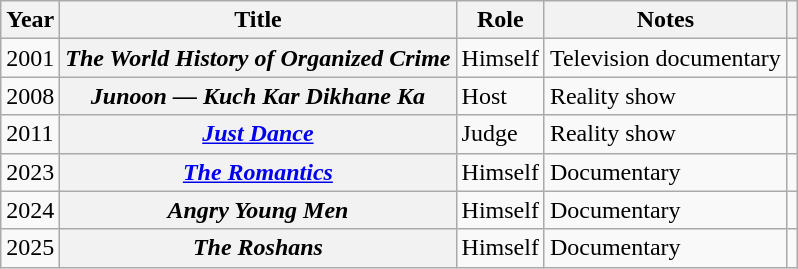<table class="wikitable plainrowheaders sortable" style="text-align: margin;">
<tr>
<th scope="col">Year</th>
<th scope="col">Title</th>
<th scope="col">Role</th>
<th scope="col" class="unsortable">Notes</th>
<th scope="col" class="unsortable"></th>
</tr>
<tr>
<td>2001</td>
<th scope="row"><em>The World History of Organized Crime</em></th>
<td>Himself</td>
<td>Television documentary</td>
<td style="text-align: center;"></td>
</tr>
<tr>
<td>2008</td>
<th scope="row"><em>Junoon — Kuch Kar Dikhane Ka</em></th>
<td>Host</td>
<td>Reality show</td>
<td style="text-align: center;"></td>
</tr>
<tr>
<td>2011</td>
<th scope="row"><em><a href='#'>Just Dance</a></em></th>
<td>Judge</td>
<td>Reality show</td>
<td style="text-align: center;"></td>
</tr>
<tr>
<td>2023</td>
<th scope="row"><em><a href='#'>The Romantics</a></em></th>
<td>Himself</td>
<td>Documentary</td>
<td style="text-align: center;"></td>
</tr>
<tr>
<td>2024</td>
<th scope="row"><em>Angry Young Men</em></th>
<td>Himself</td>
<td>Documentary</td>
<td style="text-align: center;"></td>
</tr>
<tr>
<td>2025</td>
<th scope="row"><em>The Roshans</em></th>
<td>Himself</td>
<td>Documentary</td>
<td style="text-align: center;"></td>
</tr>
</table>
